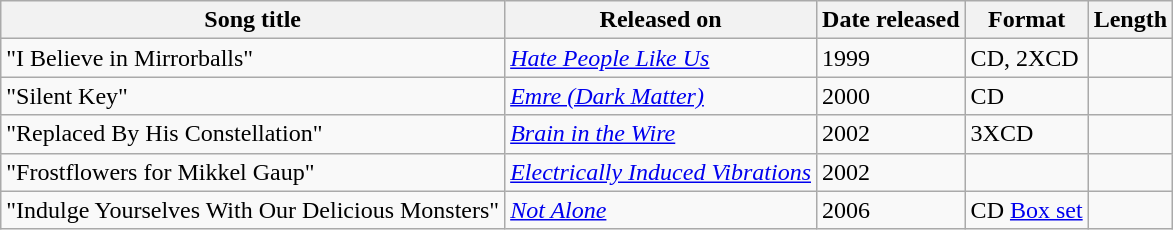<table class="wikitable">
<tr>
<th>Song title</th>
<th>Released on</th>
<th>Date released</th>
<th>Format</th>
<th>Length</th>
</tr>
<tr>
<td>"I Believe in Mirrorballs"</td>
<td><em><a href='#'>Hate People Like Us</a></em></td>
<td>1999</td>
<td>CD, 2XCD</td>
<td></td>
</tr>
<tr>
<td>"Silent Key"</td>
<td><em><a href='#'>Emre (Dark Matter)</a></em></td>
<td>2000</td>
<td>CD</td>
<td></td>
</tr>
<tr>
<td>"Replaced By His Constellation"</td>
<td><em><a href='#'>Brain in the Wire</a></em></td>
<td>2002</td>
<td>3XCD</td>
<td></td>
</tr>
<tr>
<td>"Frostflowers for Mikkel Gaup"</td>
<td><em><a href='#'>Electrically Induced Vibrations</a></em></td>
<td>2002</td>
<td></td>
<td></td>
</tr>
<tr>
<td>"Indulge Yourselves With Our Delicious Monsters"</td>
<td><em><a href='#'>Not Alone</a></em></td>
<td>2006</td>
<td>CD <a href='#'>Box set</a></td>
<td></td>
</tr>
</table>
